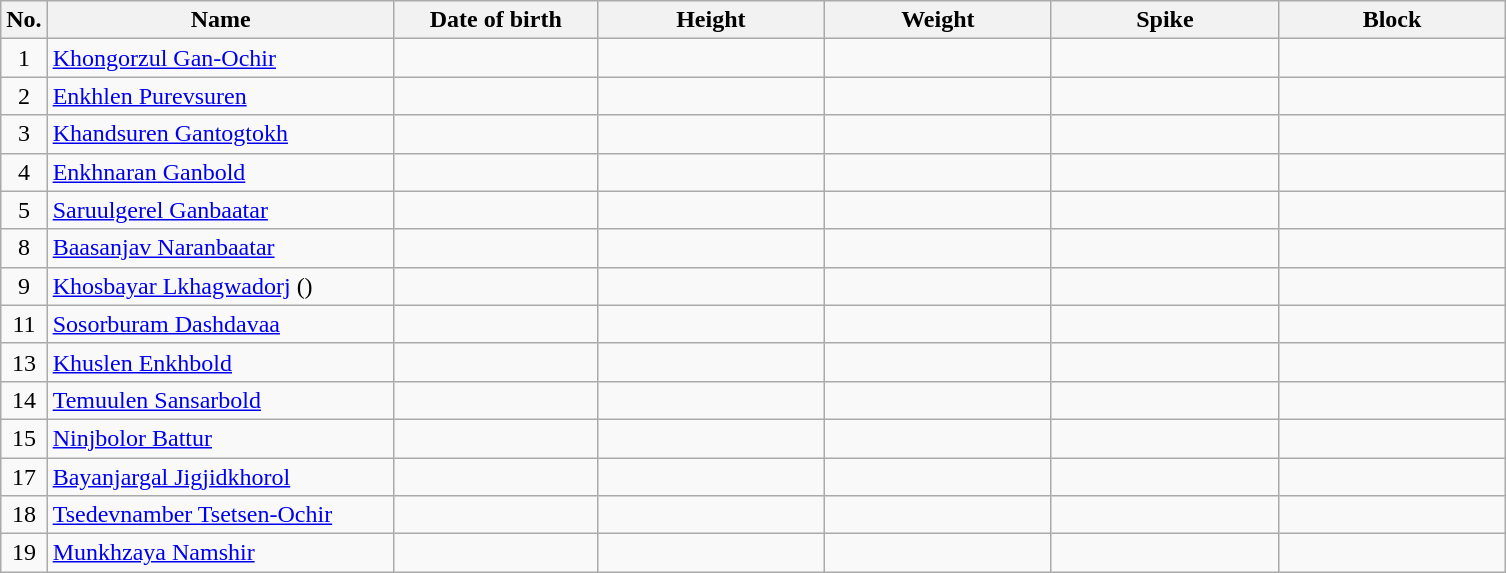<table class="wikitable sortable" style="font-size:100%; text-align:center;">
<tr>
<th>No.</th>
<th style="width:14em">Name</th>
<th style="width:8em">Date of birth</th>
<th style="width:9em">Height</th>
<th style="width:9em">Weight</th>
<th style="width:9em">Spike</th>
<th style="width:9em">Block</th>
</tr>
<tr>
<td>1</td>
<td align=left> <a href='#'>Khongorzul Gan-Ochir</a></td>
<td align=right></td>
<td></td>
<td></td>
<td></td>
<td></td>
</tr>
<tr>
<td>2</td>
<td align=left> <a href='#'>Enkhlen Purevsuren</a></td>
<td align=right></td>
<td></td>
<td></td>
<td></td>
<td></td>
</tr>
<tr>
<td>3</td>
<td align=left> <a href='#'>Khandsuren Gantogtokh</a></td>
<td align=right></td>
<td></td>
<td></td>
<td></td>
<td></td>
</tr>
<tr>
<td>4</td>
<td align=left> <a href='#'>Enkhnaran Ganbold</a></td>
<td align=right></td>
<td></td>
<td></td>
<td></td>
<td></td>
</tr>
<tr>
<td>5</td>
<td align=left> <a href='#'>Saruulgerel Ganbaatar</a></td>
<td align=right></td>
<td></td>
<td></td>
<td></td>
<td></td>
</tr>
<tr>
<td>8</td>
<td align=left> <a href='#'>Baasanjav Naranbaatar</a></td>
<td align=right></td>
<td></td>
<td></td>
<td></td>
<td></td>
</tr>
<tr>
<td>9</td>
<td align=left> <a href='#'>Khosbayar Lkhagwadorj</a> ()</td>
<td align=right></td>
<td></td>
<td></td>
<td></td>
<td></td>
</tr>
<tr>
<td>11</td>
<td align=left> <a href='#'>Sosorburam Dashdavaa</a></td>
<td align=right></td>
<td></td>
<td></td>
<td></td>
<td></td>
</tr>
<tr>
<td>13</td>
<td align=left> <a href='#'>Khuslen Enkhbold</a></td>
<td align=right></td>
<td></td>
<td></td>
<td></td>
<td></td>
</tr>
<tr>
<td>14</td>
<td align=left> <a href='#'>Temuulen Sansarbold</a></td>
<td align=right></td>
<td></td>
<td></td>
<td></td>
<td></td>
</tr>
<tr>
<td>15</td>
<td align=left> <a href='#'>Ninjbolor Battur</a></td>
<td align=right></td>
<td></td>
<td></td>
<td></td>
<td></td>
</tr>
<tr>
<td>17</td>
<td align=left> <a href='#'>Bayanjargal Jigjidkhorol</a></td>
<td align=right></td>
<td></td>
<td></td>
<td></td>
<td></td>
</tr>
<tr>
<td>18</td>
<td align=left> <a href='#'>Tsedevnamber Tsetsen-Ochir</a></td>
<td align=right></td>
<td></td>
<td></td>
<td></td>
<td></td>
</tr>
<tr>
<td>19</td>
<td align=left> <a href='#'>Munkhzaya Namshir</a></td>
<td align=right></td>
<td></td>
<td></td>
<td></td>
<td></td>
</tr>
</table>
